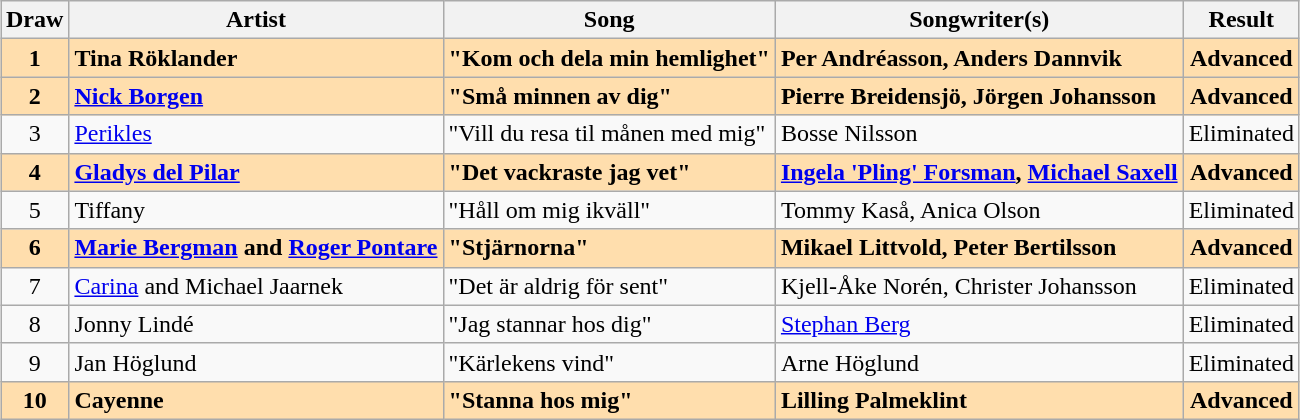<table class="sortable wikitable" style="margin: 1em auto 1em auto; text-align:center">
<tr>
<th>Draw</th>
<th>Artist</th>
<th>Song</th>
<th>Songwriter(s)</th>
<th>Result</th>
</tr>
<tr style="font-weight:bold;background:navajowhite">
<td>1</td>
<td align="left">Tina Röklander</td>
<td align="left">"Kom och dela min hemlighet"</td>
<td align="left">Per Andréasson, Anders Dannvik</td>
<td>Advanced</td>
</tr>
<tr style="font-weight:bold;background:navajowhite">
<td>2</td>
<td align="left"><a href='#'>Nick Borgen</a></td>
<td align="left">"Små minnen av dig"</td>
<td align="left">Pierre Breidensjö, Jörgen Johansson</td>
<td>Advanced</td>
</tr>
<tr>
<td>3</td>
<td align="left"><a href='#'>Perikles</a></td>
<td align="left">"Vill du resa til månen med mig"</td>
<td align="left">Bosse Nilsson</td>
<td>Eliminated</td>
</tr>
<tr style="font-weight:bold;background:navajowhite">
<td>4</td>
<td align="left"><a href='#'>Gladys del Pilar</a></td>
<td align="left">"Det vackraste jag vet"</td>
<td align="left"><a href='#'>Ingela 'Pling' Forsman</a>, <a href='#'>Michael Saxell</a></td>
<td>Advanced</td>
</tr>
<tr>
<td>5</td>
<td align="left">Tiffany</td>
<td align="left">"Håll om mig ikväll"</td>
<td align="left">Tommy Kaså, Anica Olson</td>
<td>Eliminated</td>
</tr>
<tr style="font-weight:bold;background:navajowhite">
<td>6</td>
<td align="left"><a href='#'>Marie Bergman</a> and <a href='#'>Roger Pontare</a></td>
<td align="left">"Stjärnorna"</td>
<td align="left">Mikael Littvold, Peter Bertilsson</td>
<td>Advanced</td>
</tr>
<tr>
<td>7</td>
<td align="left"><a href='#'>Carina</a> and Michael Jaarnek</td>
<td align="left">"Det är aldrig för sent"</td>
<td align="left">Kjell-Åke Norén, Christer Johansson</td>
<td>Eliminated</td>
</tr>
<tr>
<td>8</td>
<td align="left">Jonny Lindé</td>
<td align="left">"Jag stannar hos dig"</td>
<td align="left"><a href='#'>Stephan Berg</a></td>
<td>Eliminated</td>
</tr>
<tr>
<td>9</td>
<td align="left">Jan Höglund</td>
<td align="left">"Kärlekens vind"</td>
<td align="left">Arne Höglund</td>
<td>Eliminated</td>
</tr>
<tr style="font-weight:bold;background:navajowhite">
<td>10</td>
<td align="left">Cayenne</td>
<td align="left">"Stanna hos mig"</td>
<td align="left">Lilling Palmeklint</td>
<td>Advanced</td>
</tr>
</table>
